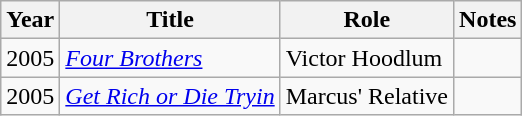<table class="wikitable sortable">
<tr>
<th>Year</th>
<th>Title</th>
<th>Role</th>
<th class="unsortable">Notes</th>
</tr>
<tr>
<td>2005</td>
<td><a href='#'><em>Four Brothers</em></a></td>
<td>Victor Hoodlum</td>
<td></td>
</tr>
<tr>
<td>2005</td>
<td><a href='#'><em>Get Rich or Die Tryin<strong></a></td>
<td>Marcus' Relative</td>
<td></td>
</tr>
</table>
